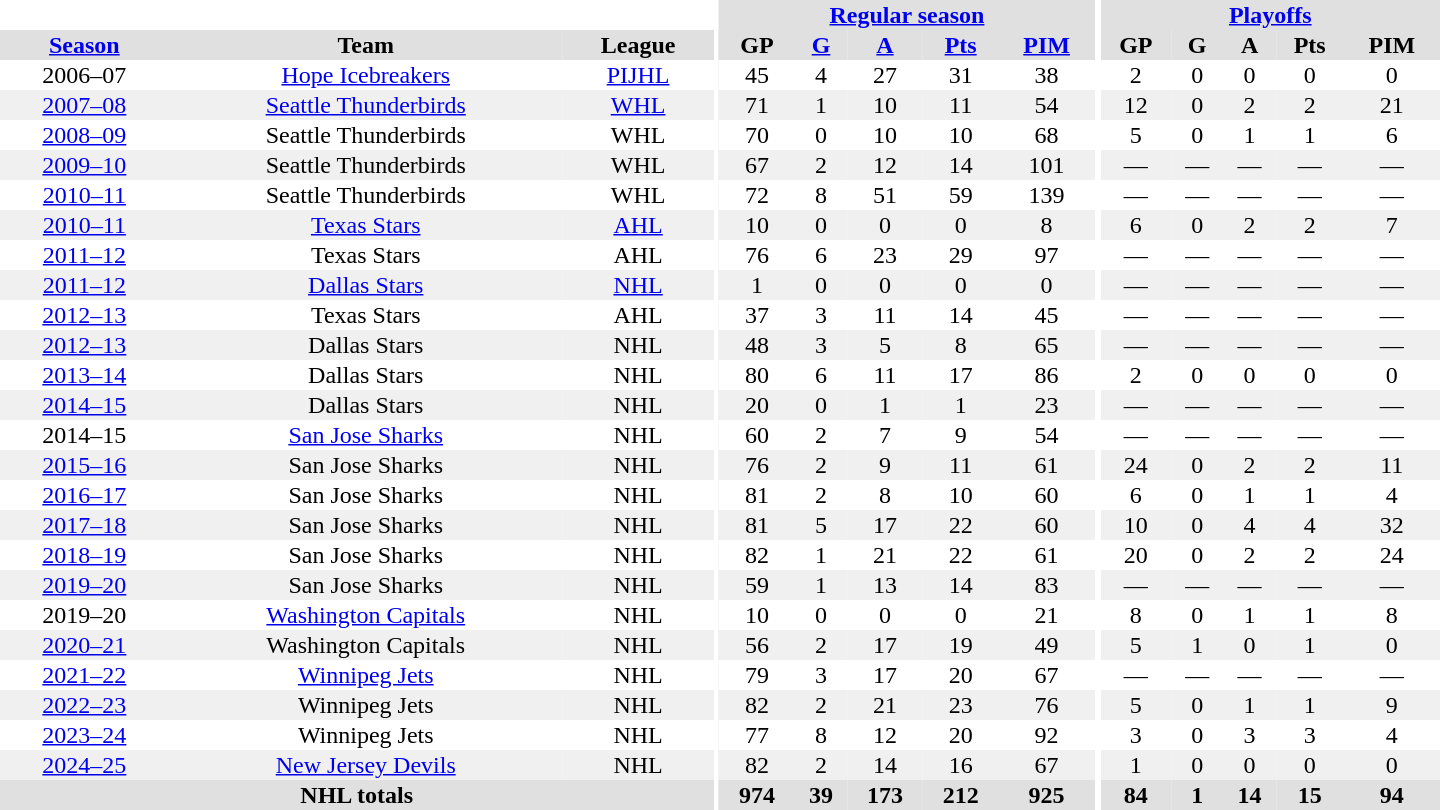<table border="0" cellpadding="1" cellspacing="0" style="text-align:center; width:60em">
<tr bgcolor="#e0e0e0">
<th colspan="3" bgcolor="#ffffff"></th>
<th rowspan="99" bgcolor="#ffffff"></th>
<th colspan="5"><a href='#'>Regular season</a></th>
<th rowspan="99" bgcolor="#ffffff"></th>
<th colspan="5"><a href='#'>Playoffs</a></th>
</tr>
<tr bgcolor="#e0e0e0">
<th><a href='#'>Season</a></th>
<th>Team</th>
<th>League</th>
<th>GP</th>
<th><a href='#'>G</a></th>
<th><a href='#'>A</a></th>
<th><a href='#'>Pts</a></th>
<th><a href='#'>PIM</a></th>
<th>GP</th>
<th>G</th>
<th>A</th>
<th>Pts</th>
<th>PIM</th>
</tr>
<tr>
<td>2006–07</td>
<td><a href='#'>Hope Icebreakers</a></td>
<td><a href='#'>PIJHL</a></td>
<td>45</td>
<td>4</td>
<td>27</td>
<td>31</td>
<td>38</td>
<td>2</td>
<td>0</td>
<td>0</td>
<td>0</td>
<td>0</td>
</tr>
<tr bgcolor="#f0f0f0">
<td><a href='#'>2007–08</a></td>
<td><a href='#'>Seattle Thunderbirds</a></td>
<td><a href='#'>WHL</a></td>
<td>71</td>
<td>1</td>
<td>10</td>
<td>11</td>
<td>54</td>
<td>12</td>
<td>0</td>
<td>2</td>
<td>2</td>
<td>21</td>
</tr>
<tr>
<td><a href='#'>2008–09</a></td>
<td>Seattle Thunderbirds</td>
<td>WHL</td>
<td>70</td>
<td>0</td>
<td>10</td>
<td>10</td>
<td>68</td>
<td>5</td>
<td>0</td>
<td>1</td>
<td>1</td>
<td>6</td>
</tr>
<tr ALIGN="center" bgcolor="#f0f0f0">
<td><a href='#'>2009–10</a></td>
<td>Seattle Thunderbirds</td>
<td>WHL</td>
<td>67</td>
<td>2</td>
<td>12</td>
<td>14</td>
<td>101</td>
<td>—</td>
<td>—</td>
<td>—</td>
<td>—</td>
<td>—</td>
</tr>
<tr>
<td><a href='#'>2010–11</a></td>
<td>Seattle Thunderbirds</td>
<td>WHL</td>
<td>72</td>
<td>8</td>
<td>51</td>
<td>59</td>
<td>139</td>
<td>—</td>
<td>—</td>
<td>—</td>
<td>—</td>
<td>—</td>
</tr>
<tr bgcolor="#f0f0f0">
<td><a href='#'>2010–11</a></td>
<td><a href='#'>Texas Stars</a></td>
<td><a href='#'>AHL</a></td>
<td>10</td>
<td>0</td>
<td>0</td>
<td>0</td>
<td>8</td>
<td>6</td>
<td>0</td>
<td>2</td>
<td>2</td>
<td>7</td>
</tr>
<tr>
<td><a href='#'>2011–12</a></td>
<td>Texas Stars</td>
<td>AHL</td>
<td>76</td>
<td>6</td>
<td>23</td>
<td>29</td>
<td>97</td>
<td>—</td>
<td>—</td>
<td>—</td>
<td>—</td>
<td>—</td>
</tr>
<tr bgcolor="#f0f0f0">
<td><a href='#'>2011–12</a></td>
<td><a href='#'>Dallas Stars</a></td>
<td><a href='#'>NHL</a></td>
<td>1</td>
<td>0</td>
<td>0</td>
<td>0</td>
<td>0</td>
<td>—</td>
<td>—</td>
<td>—</td>
<td>—</td>
<td>—</td>
</tr>
<tr>
<td><a href='#'>2012–13</a></td>
<td>Texas Stars</td>
<td>AHL</td>
<td>37</td>
<td>3</td>
<td>11</td>
<td>14</td>
<td>45</td>
<td>—</td>
<td>—</td>
<td>—</td>
<td>—</td>
<td>—</td>
</tr>
<tr bgcolor="#f0f0f0">
<td><a href='#'>2012–13</a></td>
<td>Dallas Stars</td>
<td>NHL</td>
<td>48</td>
<td>3</td>
<td>5</td>
<td>8</td>
<td>65</td>
<td>—</td>
<td>—</td>
<td>—</td>
<td>—</td>
<td>—</td>
</tr>
<tr>
<td><a href='#'>2013–14</a></td>
<td>Dallas Stars</td>
<td>NHL</td>
<td>80</td>
<td>6</td>
<td>11</td>
<td>17</td>
<td>86</td>
<td>2</td>
<td>0</td>
<td>0</td>
<td>0</td>
<td>0</td>
</tr>
<tr bgcolor="#f0f0f0">
<td><a href='#'>2014–15</a></td>
<td>Dallas Stars</td>
<td>NHL</td>
<td>20</td>
<td>0</td>
<td>1</td>
<td>1</td>
<td>23</td>
<td>—</td>
<td>—</td>
<td>—</td>
<td>—</td>
<td>—</td>
</tr>
<tr>
<td>2014–15</td>
<td><a href='#'>San Jose Sharks</a></td>
<td>NHL</td>
<td>60</td>
<td>2</td>
<td>7</td>
<td>9</td>
<td>54</td>
<td>—</td>
<td>—</td>
<td>—</td>
<td>—</td>
<td>—</td>
</tr>
<tr bgcolor="#f0f0f0">
<td><a href='#'>2015–16</a></td>
<td>San Jose Sharks</td>
<td>NHL</td>
<td>76</td>
<td>2</td>
<td>9</td>
<td>11</td>
<td>61</td>
<td>24</td>
<td>0</td>
<td>2</td>
<td>2</td>
<td>11</td>
</tr>
<tr>
<td><a href='#'>2016–17</a></td>
<td>San Jose Sharks</td>
<td>NHL</td>
<td>81</td>
<td>2</td>
<td>8</td>
<td>10</td>
<td>60</td>
<td>6</td>
<td>0</td>
<td>1</td>
<td>1</td>
<td>4</td>
</tr>
<tr bgcolor="#f0f0f0">
<td><a href='#'>2017–18</a></td>
<td>San Jose Sharks</td>
<td>NHL</td>
<td>81</td>
<td>5</td>
<td>17</td>
<td>22</td>
<td>60</td>
<td>10</td>
<td>0</td>
<td>4</td>
<td>4</td>
<td>32</td>
</tr>
<tr>
<td><a href='#'>2018–19</a></td>
<td>San Jose Sharks</td>
<td>NHL</td>
<td>82</td>
<td>1</td>
<td>21</td>
<td>22</td>
<td>61</td>
<td>20</td>
<td>0</td>
<td>2</td>
<td>2</td>
<td>24</td>
</tr>
<tr bgcolor="#f0f0f0">
<td><a href='#'>2019–20</a></td>
<td>San Jose Sharks</td>
<td>NHL</td>
<td>59</td>
<td>1</td>
<td>13</td>
<td>14</td>
<td>83</td>
<td>—</td>
<td>—</td>
<td>—</td>
<td>—</td>
<td>—</td>
</tr>
<tr>
<td>2019–20</td>
<td><a href='#'>Washington Capitals</a></td>
<td>NHL</td>
<td>10</td>
<td>0</td>
<td>0</td>
<td>0</td>
<td>21</td>
<td>8</td>
<td>0</td>
<td>1</td>
<td>1</td>
<td>8</td>
</tr>
<tr bgcolor="#f0f0f0">
<td><a href='#'>2020–21</a></td>
<td>Washington Capitals</td>
<td>NHL</td>
<td>56</td>
<td>2</td>
<td>17</td>
<td>19</td>
<td>49</td>
<td>5</td>
<td>1</td>
<td>0</td>
<td>1</td>
<td>0</td>
</tr>
<tr>
<td><a href='#'>2021–22</a></td>
<td><a href='#'>Winnipeg Jets</a></td>
<td>NHL</td>
<td>79</td>
<td>3</td>
<td>17</td>
<td>20</td>
<td>67</td>
<td>—</td>
<td>—</td>
<td>—</td>
<td>—</td>
<td>—</td>
</tr>
<tr bgcolor="#f0f0f0">
<td><a href='#'>2022–23</a></td>
<td>Winnipeg Jets</td>
<td>NHL</td>
<td>82</td>
<td>2</td>
<td>21</td>
<td>23</td>
<td>76</td>
<td>5</td>
<td>0</td>
<td>1</td>
<td>1</td>
<td>9</td>
</tr>
<tr>
<td><a href='#'>2023–24</a></td>
<td>Winnipeg Jets</td>
<td>NHL</td>
<td>77</td>
<td>8</td>
<td>12</td>
<td>20</td>
<td>92</td>
<td>3</td>
<td>0</td>
<td>3</td>
<td>3</td>
<td>4</td>
</tr>
<tr bgcolor="#f0f0f0">
<td><a href='#'>2024–25</a></td>
<td><a href='#'>New Jersey Devils</a></td>
<td>NHL</td>
<td>82</td>
<td>2</td>
<td>14</td>
<td>16</td>
<td>67</td>
<td>1</td>
<td>0</td>
<td>0</td>
<td>0</td>
<td>0</td>
</tr>
<tr bgcolor="#e0e0e0">
<th colspan="3">NHL totals</th>
<th>974</th>
<th>39</th>
<th>173</th>
<th>212</th>
<th>925</th>
<th>84</th>
<th>1</th>
<th>14</th>
<th>15</th>
<th>94</th>
</tr>
</table>
